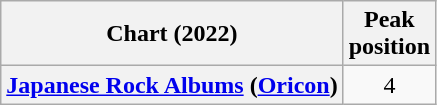<table class="wikitable sortable plainrowheaders" style="text-align:center">
<tr>
<th scope="col">Chart (2022)</th>
<th scope="col">Peak<br>position</th>
</tr>
<tr>
<th scope="row"><a href='#'>Japanese Rock Albums</a> (<a href='#'>Oricon</a>)</th>
<td>4</td>
</tr>
</table>
